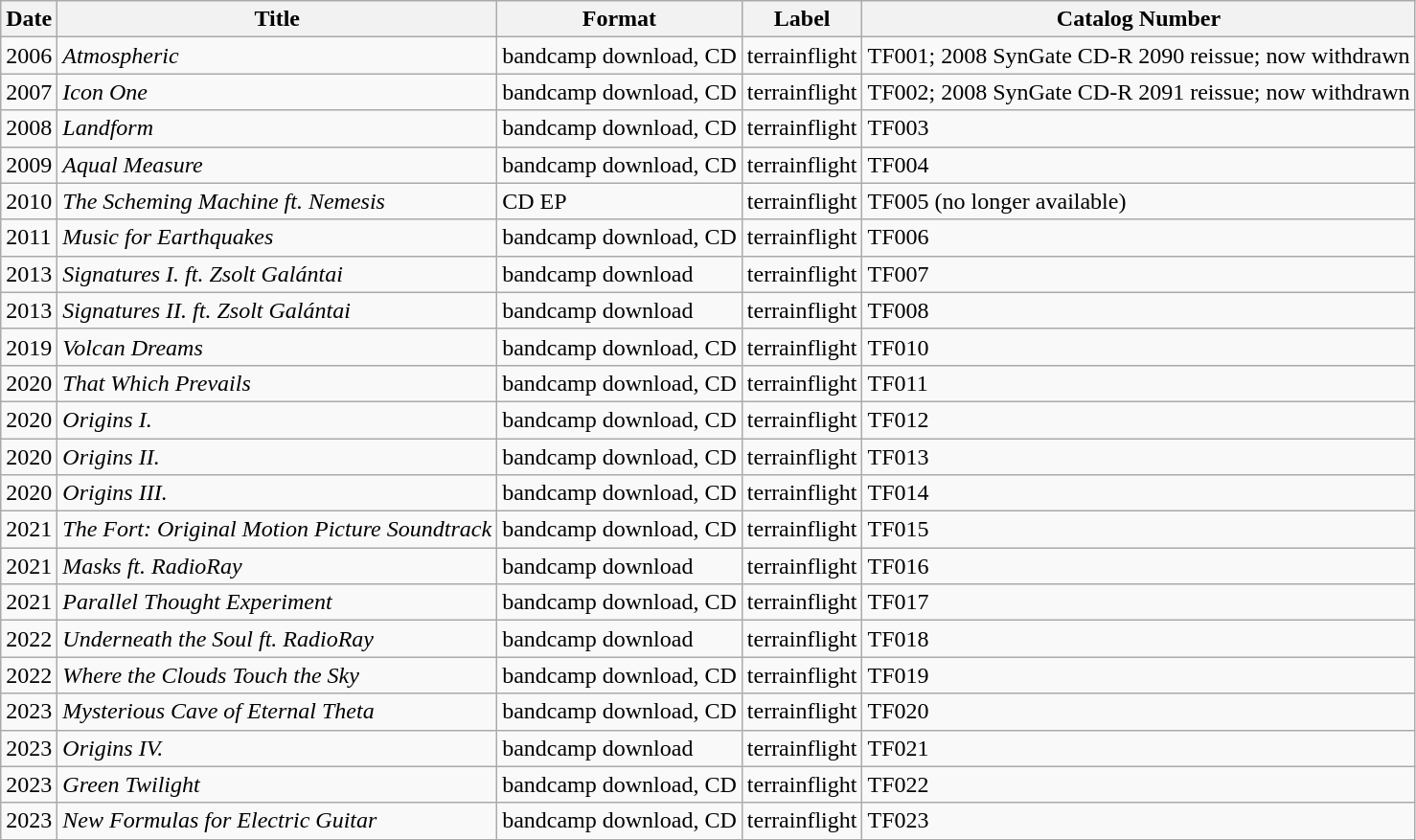<table class="wikitable">
<tr>
<th><strong>Date</strong></th>
<th><strong>Title</strong></th>
<th><strong>Format</strong></th>
<th><strong>Label</strong></th>
<th><strong>Catalog Number</strong></th>
</tr>
<tr>
<td>2006</td>
<td><em>Atmospheric</em></td>
<td>bandcamp download, CD</td>
<td>terrainflight</td>
<td>TF001; 2008 SynGate CD-R 2090 reissue; now withdrawn</td>
</tr>
<tr>
<td>2007</td>
<td><em>Icon One</em></td>
<td>bandcamp download, CD</td>
<td>terrainflight</td>
<td>TF002; 2008 SynGate CD-R 2091 reissue; now withdrawn</td>
</tr>
<tr>
<td>2008</td>
<td><em>Landform</em></td>
<td>bandcamp download, CD</td>
<td>terrainflight</td>
<td>TF003</td>
</tr>
<tr>
<td>2009</td>
<td><em>Aqual Measure</em></td>
<td>bandcamp download, CD</td>
<td>terrainflight</td>
<td>TF004</td>
</tr>
<tr>
<td>2010</td>
<td><em>The Scheming Machine ft. Nemesis</em></td>
<td>CD EP</td>
<td>terrainflight</td>
<td>TF005 (no longer available)</td>
</tr>
<tr>
<td>2011</td>
<td><em>Music for Earthquakes</em></td>
<td>bandcamp download, CD</td>
<td>terrainflight</td>
<td>TF006</td>
</tr>
<tr>
<td>2013</td>
<td><em>Signatures I. ft. Zsolt Galántai</em></td>
<td>bandcamp download</td>
<td>terrainflight</td>
<td>TF007</td>
</tr>
<tr>
<td>2013</td>
<td><em>Signatures II. ft. Zsolt Galántai</em></td>
<td>bandcamp download</td>
<td>terrainflight</td>
<td>TF008</td>
</tr>
<tr>
<td>2019</td>
<td><em>Volcan Dreams</em></td>
<td>bandcamp download, CD</td>
<td>terrainflight</td>
<td>TF010</td>
</tr>
<tr>
<td>2020</td>
<td><em>That Which Prevails</em></td>
<td>bandcamp download, CD</td>
<td>terrainflight</td>
<td>TF011</td>
</tr>
<tr>
<td>2020</td>
<td><em>Origins I.</em></td>
<td>bandcamp download, CD</td>
<td>terrainflight</td>
<td>TF012</td>
</tr>
<tr>
<td>2020</td>
<td><em>Origins II.</em></td>
<td>bandcamp download, CD</td>
<td>terrainflight</td>
<td>TF013</td>
</tr>
<tr>
<td>2020</td>
<td><em>Origins III.</em></td>
<td>bandcamp download, CD</td>
<td>terrainflight</td>
<td>TF014</td>
</tr>
<tr>
<td>2021</td>
<td><em>The Fort: Original Motion Picture Soundtrack</em></td>
<td>bandcamp download, CD</td>
<td>terrainflight</td>
<td>TF015</td>
</tr>
<tr>
<td>2021</td>
<td><em>Masks ft. RadioRay</em></td>
<td>bandcamp download</td>
<td>terrainflight</td>
<td>TF016</td>
</tr>
<tr>
<td>2021</td>
<td><em>Parallel Thought Experiment</em></td>
<td>bandcamp download, CD</td>
<td>terrainflight</td>
<td>TF017</td>
</tr>
<tr>
<td>2022</td>
<td><em>Underneath the Soul ft. RadioRay</em></td>
<td>bandcamp download</td>
<td>terrainflight</td>
<td>TF018</td>
</tr>
<tr>
<td>2022</td>
<td><em>Where the Clouds Touch the Sky</em></td>
<td>bandcamp download, CD</td>
<td>terrainflight</td>
<td>TF019</td>
</tr>
<tr>
<td>2023</td>
<td><em>Mysterious Cave of Eternal Theta</em></td>
<td>bandcamp download, CD</td>
<td>terrainflight</td>
<td>TF020</td>
</tr>
<tr>
<td>2023</td>
<td><em>Origins IV.</em></td>
<td>bandcamp download</td>
<td>terrainflight</td>
<td>TF021</td>
</tr>
<tr>
<td>2023</td>
<td><em>Green Twilight</em></td>
<td>bandcamp download, CD</td>
<td>terrainflight</td>
<td>TF022</td>
</tr>
<tr>
<td>2023</td>
<td><em>New Formulas for Electric Guitar</em></td>
<td>bandcamp download, CD</td>
<td>terrainflight</td>
<td>TF023</td>
</tr>
</table>
